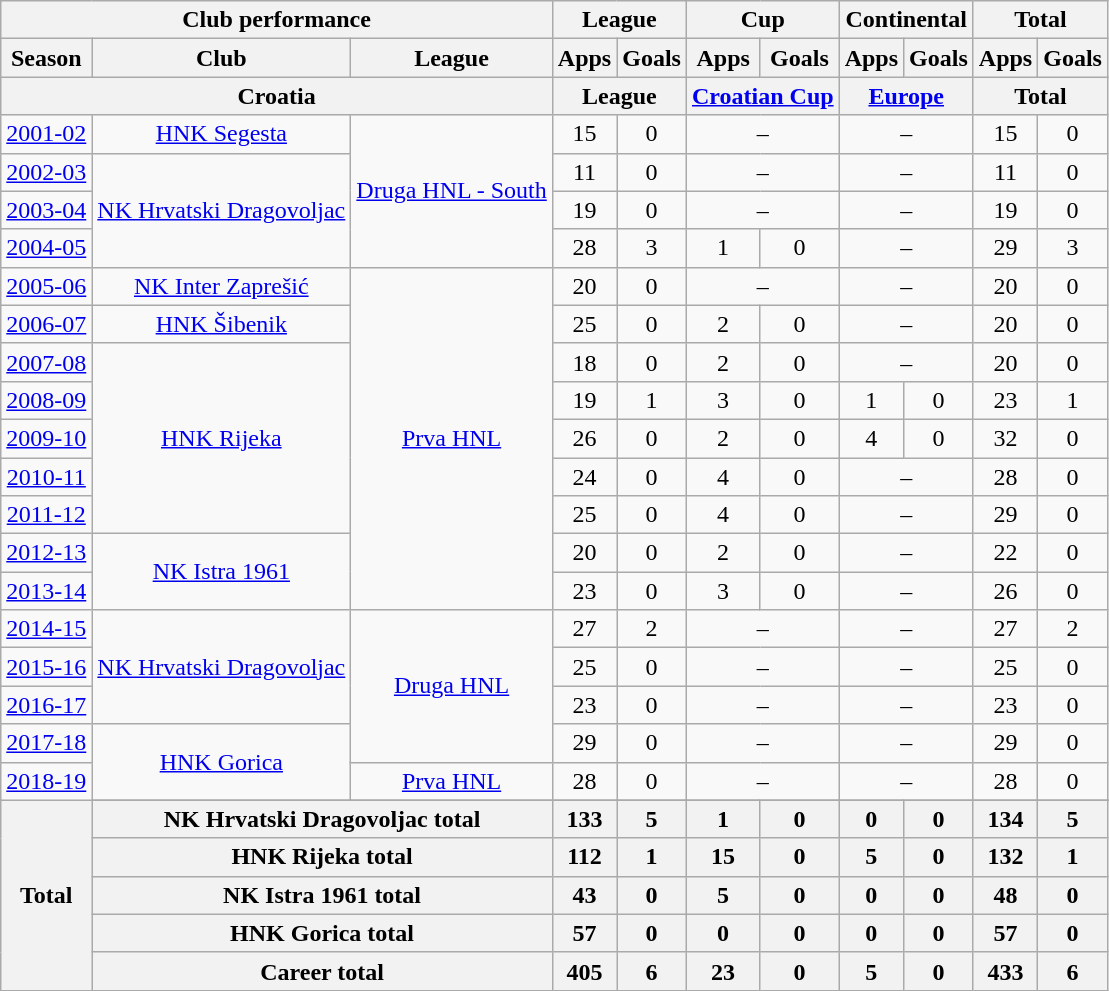<table class="wikitable" style="text-align:center;">
<tr>
<th colspan=3>Club performance</th>
<th colspan=2>League</th>
<th colspan=2>Cup</th>
<th colspan=2>Continental</th>
<th colspan=2>Total</th>
</tr>
<tr>
<th>Season</th>
<th>Club</th>
<th>League</th>
<th>Apps</th>
<th>Goals</th>
<th>Apps</th>
<th>Goals</th>
<th>Apps</th>
<th>Goals</th>
<th>Apps</th>
<th>Goals</th>
</tr>
<tr>
<th colspan=3>Croatia</th>
<th colspan=2>League</th>
<th colspan=2><a href='#'>Croatian Cup</a></th>
<th colspan=2><a href='#'>Europe</a></th>
<th colspan=2>Total</th>
</tr>
<tr>
<td><a href='#'>2001-02</a></td>
<td rowspan="1"><a href='#'>HNK Segesta</a></td>
<td rowspan="4"><a href='#'>Druga HNL - South</a></td>
<td>15</td>
<td>0</td>
<td colspan="2">–</td>
<td colspan="2">–</td>
<td>15</td>
<td>0</td>
</tr>
<tr>
<td><a href='#'>2002-03</a></td>
<td rowspan="3"><a href='#'>NK Hrvatski Dragovoljac</a></td>
<td>11</td>
<td>0</td>
<td colspan="2">–</td>
<td colspan="2">–</td>
<td>11</td>
<td>0</td>
</tr>
<tr>
<td><a href='#'>2003-04</a></td>
<td>19</td>
<td>0</td>
<td colspan="2">–</td>
<td colspan="2">–</td>
<td>19</td>
<td>0</td>
</tr>
<tr>
<td><a href='#'>2004-05</a></td>
<td>28</td>
<td>3</td>
<td>1</td>
<td>0</td>
<td colspan="2">–</td>
<td>29</td>
<td>3</td>
</tr>
<tr>
<td><a href='#'>2005-06</a></td>
<td rowspan="1"><a href='#'>NK Inter Zaprešić</a></td>
<td rowspan="9"><a href='#'>Prva HNL</a></td>
<td>20</td>
<td>0</td>
<td colspan="2">–</td>
<td colspan="2">–</td>
<td>20</td>
<td>0</td>
</tr>
<tr>
<td><a href='#'>2006-07</a></td>
<td rowspan="1"><a href='#'>HNK Šibenik</a></td>
<td>25</td>
<td>0</td>
<td>2</td>
<td>0</td>
<td colspan="2">–</td>
<td>20</td>
<td>0</td>
</tr>
<tr>
<td><a href='#'>2007-08</a></td>
<td rowspan="5"><a href='#'>HNK Rijeka</a></td>
<td>18</td>
<td>0</td>
<td>2</td>
<td>0</td>
<td colspan="2">–</td>
<td>20</td>
<td>0</td>
</tr>
<tr>
<td><a href='#'>2008-09</a></td>
<td>19</td>
<td>1</td>
<td>3</td>
<td>0</td>
<td>1</td>
<td>0</td>
<td>23</td>
<td>1</td>
</tr>
<tr>
<td><a href='#'>2009-10</a></td>
<td>26</td>
<td>0</td>
<td>2</td>
<td>0</td>
<td>4</td>
<td>0</td>
<td>32</td>
<td>0</td>
</tr>
<tr>
<td><a href='#'>2010-11</a></td>
<td>24</td>
<td>0</td>
<td>4</td>
<td>0</td>
<td colspan="2">–</td>
<td>28</td>
<td>0</td>
</tr>
<tr>
<td><a href='#'>2011-12</a></td>
<td>25</td>
<td>0</td>
<td>4</td>
<td>0</td>
<td colspan="2">–</td>
<td>29</td>
<td>0</td>
</tr>
<tr>
<td><a href='#'>2012-13</a></td>
<td rowspan="2"><a href='#'>NK Istra 1961</a></td>
<td>20</td>
<td>0</td>
<td>2</td>
<td>0</td>
<td colspan="2">–</td>
<td>22</td>
<td>0</td>
</tr>
<tr>
<td><a href='#'>2013-14</a></td>
<td>23</td>
<td>0</td>
<td>3</td>
<td>0</td>
<td colspan="2">–</td>
<td>26</td>
<td>0</td>
</tr>
<tr>
<td><a href='#'>2014-15</a></td>
<td rowspan="3"><a href='#'>NK Hrvatski Dragovoljac</a></td>
<td rowspan="4"><a href='#'>Druga HNL</a></td>
<td>27</td>
<td>2</td>
<td colspan="2">–</td>
<td colspan="2">–</td>
<td>27</td>
<td>2</td>
</tr>
<tr>
<td><a href='#'>2015-16</a></td>
<td>25</td>
<td>0</td>
<td colspan="2">–</td>
<td colspan="2">–</td>
<td>25</td>
<td>0</td>
</tr>
<tr>
<td><a href='#'>2016-17</a></td>
<td>23</td>
<td>0</td>
<td colspan="2">–</td>
<td colspan="2">–</td>
<td>23</td>
<td>0</td>
</tr>
<tr>
<td><a href='#'>2017-18</a></td>
<td rowspan="2"><a href='#'>HNK Gorica</a></td>
<td>29</td>
<td>0</td>
<td colspan="2">–</td>
<td colspan="2">–</td>
<td>29</td>
<td>0</td>
</tr>
<tr>
<td><a href='#'>2018-19</a></td>
<td rowspan="1"><a href='#'>Prva HNL</a></td>
<td>28</td>
<td>0</td>
<td colspan="2">–</td>
<td colspan="2">–</td>
<td>28</td>
<td>0</td>
</tr>
<tr>
<th rowspan=6>Total</th>
</tr>
<tr>
<th colspan=2>NK Hrvatski Dragovoljac total</th>
<th>133</th>
<th>5</th>
<th>1</th>
<th>0</th>
<th>0</th>
<th>0</th>
<th>134</th>
<th>5</th>
</tr>
<tr>
<th colspan=2>HNK Rijeka total</th>
<th>112</th>
<th>1</th>
<th>15</th>
<th>0</th>
<th>5</th>
<th>0</th>
<th>132</th>
<th>1</th>
</tr>
<tr>
<th colspan=2>NK Istra 1961 total</th>
<th>43</th>
<th>0</th>
<th>5</th>
<th>0</th>
<th>0</th>
<th>0</th>
<th>48</th>
<th>0</th>
</tr>
<tr>
<th colspan=2>HNK Gorica total</th>
<th>57</th>
<th>0</th>
<th>0</th>
<th>0</th>
<th>0</th>
<th>0</th>
<th>57</th>
<th>0</th>
</tr>
<tr>
<th colspan=2>Career total</th>
<th>405</th>
<th>6</th>
<th>23</th>
<th>0</th>
<th>5</th>
<th>0</th>
<th>433</th>
<th>6</th>
</tr>
</table>
